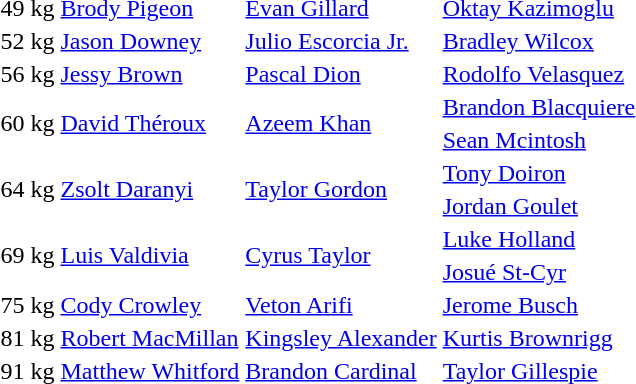<table>
<tr>
<td>49 kg</td>
<td><a href='#'>Brody Pigeon</a><br></td>
<td><a href='#'>Evan Gillard</a><br></td>
<td><a href='#'>Oktay Kazimoglu</a><br></td>
</tr>
<tr>
<td>52 kg</td>
<td><a href='#'>Jason Downey</a><br></td>
<td><a href='#'>Julio Escorcia Jr.</a><br></td>
<td><a href='#'>Bradley Wilcox</a><br></td>
</tr>
<tr>
<td>56 kg</td>
<td><a href='#'>Jessy Brown</a><br></td>
<td><a href='#'>Pascal Dion</a><br></td>
<td><a href='#'>Rodolfo Velasquez</a><br></td>
</tr>
<tr>
<td rowspan=2>60 kg</td>
<td rowspan=2><a href='#'>David Théroux</a><br></td>
<td rowspan=2><a href='#'>Azeem Khan</a><br></td>
<td><a href='#'>Brandon Blacquiere</a><br></td>
</tr>
<tr>
<td><a href='#'>Sean Mcintosh</a><br></td>
</tr>
<tr>
<td rowspan=2>64 kg</td>
<td rowspan=2><a href='#'>Zsolt Daranyi</a><br></td>
<td rowspan=2><a href='#'>Taylor Gordon</a><br></td>
<td><a href='#'>Tony Doiron</a><br></td>
</tr>
<tr>
<td><a href='#'>Jordan Goulet</a><br></td>
</tr>
<tr>
<td rowspan=2>69 kg</td>
<td rowspan=2><a href='#'>Luis Valdivia</a><br></td>
<td rowspan=2><a href='#'>Cyrus Taylor</a><br></td>
<td><a href='#'>Luke Holland</a><br></td>
</tr>
<tr>
<td><a href='#'>Josué St-Cyr</a><br></td>
</tr>
<tr>
<td>75 kg</td>
<td><a href='#'>Cody Crowley</a><br></td>
<td><a href='#'>Veton Arifi</a><br></td>
<td><a href='#'>Jerome Busch</a><br></td>
</tr>
<tr>
<td>81 kg</td>
<td><a href='#'>Robert MacMillan</a><br></td>
<td><a href='#'>Kingsley Alexander</a><br></td>
<td><a href='#'>Kurtis Brownrigg</a><br></td>
</tr>
<tr>
<td>91 kg</td>
<td><a href='#'>Matthew Whitford</a><br></td>
<td><a href='#'>Brandon Cardinal</a><br></td>
<td><a href='#'>Taylor Gillespie</a><br></td>
</tr>
</table>
